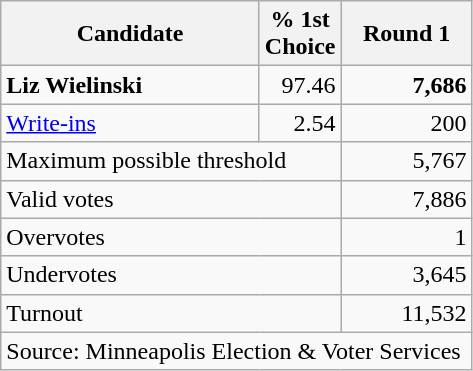<table class="wikitable">
<tr>
<th style="width:165px">Candidate</th>
<th>% 1st<br>Choice</th>
<th style="width:80px">Round 1</th>
</tr>
<tr>
<td><strong>Liz Wielinski</strong></td>
<td align="right">97.46</td>
<td align="right"><strong>7,686</strong></td>
</tr>
<tr>
<td><a href='#'>Write-ins</a></td>
<td align="right">2.54</td>
<td align="right">200</td>
</tr>
<tr>
<td colspan="2">Maximum possible threshold</td>
<td align="right">5,767</td>
</tr>
<tr>
<td colspan="2">Valid votes</td>
<td align="right">7,886</td>
</tr>
<tr>
<td colspan="2">Overvotes</td>
<td align="right">1</td>
</tr>
<tr>
<td colspan="2">Undervotes</td>
<td align="right">3,645</td>
</tr>
<tr>
<td colspan="2">Turnout</td>
<td align="right">11,532</td>
</tr>
<tr>
<td colspan="3">Source: Minneapolis Election & Voter Services</td>
</tr>
</table>
